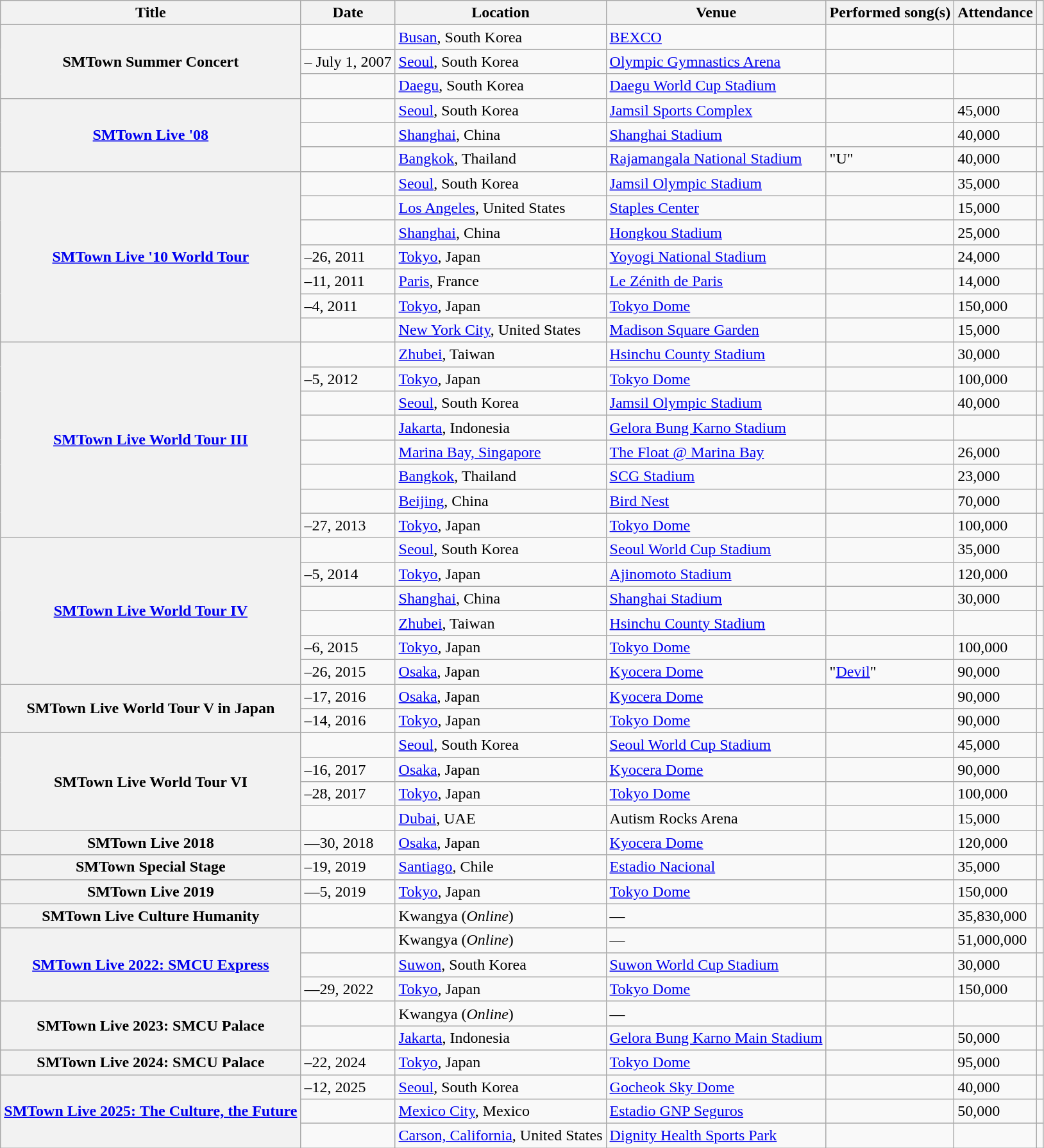<table class="wikitable plainrowheaders sortable">
<tr>
<th scope="col">Title</th>
<th scope="col">Date</th>
<th scope="col">Location</th>
<th scope="col">Venue</th>
<th scope="col" class="unsortable">Performed song(s)</th>
<th scope="col">Attendance</th>
<th scope="col" class="unsortable"></th>
</tr>
<tr>
<th scope="rowgroup" rowspan="3">SMTown Summer Concert</th>
<td></td>
<td><a href='#'>Busan</a>, South Korea</td>
<td><a href='#'>BEXCO</a></td>
<td></td>
<td></td>
<td></td>
</tr>
<tr>
<td> – July 1, 2007</td>
<td><a href='#'>Seoul</a>, South Korea</td>
<td><a href='#'>Olympic Gymnastics Arena</a></td>
<td></td>
<td></td>
<td></td>
</tr>
<tr>
<td></td>
<td><a href='#'>Daegu</a>, South Korea</td>
<td><a href='#'>Daegu World Cup Stadium</a></td>
<td></td>
<td></td>
<td></td>
</tr>
<tr>
<th scope="rowgroup" rowspan="3"><a href='#'>SMTown Live '08</a></th>
<td></td>
<td><a href='#'>Seoul</a>, South Korea</td>
<td><a href='#'>Jamsil Sports Complex</a></td>
<td></td>
<td>45,000</td>
<td></td>
</tr>
<tr>
<td></td>
<td><a href='#'>Shanghai</a>, China</td>
<td><a href='#'>Shanghai Stadium</a></td>
<td></td>
<td>40,000</td>
<td></td>
</tr>
<tr>
<td></td>
<td><a href='#'>Bangkok</a>, Thailand</td>
<td><a href='#'>Rajamangala National Stadium</a></td>
<td>"U"</td>
<td>40,000</td>
<td></td>
</tr>
<tr>
<th scope="rowgroup" rowspan="7"><a href='#'>SMTown Live '10 World Tour</a></th>
<td></td>
<td><a href='#'>Seoul</a>, South Korea</td>
<td><a href='#'>Jamsil Olympic Stadium</a></td>
<td></td>
<td>35,000</td>
<td></td>
</tr>
<tr>
<td></td>
<td><a href='#'>Los Angeles</a>, United States</td>
<td><a href='#'>Staples Center</a></td>
<td></td>
<td>15,000</td>
<td></td>
</tr>
<tr>
<td></td>
<td><a href='#'>Shanghai</a>, China</td>
<td><a href='#'>Hongkou Stadium</a></td>
<td></td>
<td>25,000</td>
<td></td>
</tr>
<tr>
<td>–26, 2011</td>
<td><a href='#'>Tokyo</a>, Japan</td>
<td><a href='#'>Yoyogi National Stadium</a></td>
<td></td>
<td>24,000</td>
<td></td>
</tr>
<tr>
<td>–11, 2011</td>
<td><a href='#'>Paris</a>, France</td>
<td><a href='#'>Le Zénith de Paris</a></td>
<td></td>
<td>14,000</td>
<td></td>
</tr>
<tr>
<td>–4, 2011</td>
<td><a href='#'>Tokyo</a>, Japan</td>
<td><a href='#'>Tokyo Dome</a></td>
<td></td>
<td>150,000</td>
<td></td>
</tr>
<tr>
<td></td>
<td><a href='#'>New York City</a>, United States</td>
<td><a href='#'>Madison Square Garden</a></td>
<td></td>
<td>15,000</td>
<td></td>
</tr>
<tr>
<th scope="rowgroup" rowspan="8"><a href='#'>SMTown Live World Tour III</a></th>
<td></td>
<td><a href='#'>Zhubei</a>, Taiwan</td>
<td><a href='#'>Hsinchu County Stadium</a></td>
<td></td>
<td>30,000</td>
<td></td>
</tr>
<tr>
<td>–5, 2012</td>
<td><a href='#'>Tokyo</a>, Japan</td>
<td><a href='#'>Tokyo Dome</a></td>
<td></td>
<td>100,000</td>
<td></td>
</tr>
<tr>
<td></td>
<td><a href='#'>Seoul</a>, South Korea</td>
<td><a href='#'>Jamsil Olympic Stadium</a></td>
<td></td>
<td>40,000</td>
<td></td>
</tr>
<tr>
<td></td>
<td><a href='#'>Jakarta</a>, Indonesia</td>
<td><a href='#'>Gelora Bung Karno Stadium</a></td>
<td></td>
<td></td>
<td></td>
</tr>
<tr>
<td></td>
<td><a href='#'>Marina Bay, Singapore</a></td>
<td><a href='#'>The Float @ Marina Bay</a></td>
<td></td>
<td>26,000</td>
<td></td>
</tr>
<tr>
<td></td>
<td><a href='#'>Bangkok</a>, Thailand</td>
<td><a href='#'>SCG Stadium</a></td>
<td></td>
<td>23,000</td>
<td></td>
</tr>
<tr>
<td></td>
<td><a href='#'>Beijing</a>, China</td>
<td><a href='#'>Bird Nest</a></td>
<td></td>
<td>70,000</td>
<td></td>
</tr>
<tr>
<td>–27, 2013</td>
<td><a href='#'>Tokyo</a>, Japan</td>
<td><a href='#'>Tokyo Dome</a></td>
<td></td>
<td>100,000</td>
<td></td>
</tr>
<tr>
<th scope="rowgroup" rowspan="6"><a href='#'>SMTown Live World Tour IV</a></th>
<td></td>
<td><a href='#'>Seoul</a>, South Korea</td>
<td><a href='#'>Seoul World Cup Stadium</a></td>
<td></td>
<td>35,000</td>
<td></td>
</tr>
<tr>
<td>–5, 2014</td>
<td><a href='#'>Tokyo</a>, Japan</td>
<td><a href='#'>Ajinomoto Stadium</a></td>
<td></td>
<td>120,000</td>
<td></td>
</tr>
<tr>
<td></td>
<td><a href='#'>Shanghai</a>, China</td>
<td><a href='#'>Shanghai Stadium</a></td>
<td></td>
<td>30,000</td>
<td></td>
</tr>
<tr>
<td></td>
<td><a href='#'>Zhubei</a>, Taiwan</td>
<td><a href='#'>Hsinchu County Stadium</a></td>
<td></td>
<td></td>
<td></td>
</tr>
<tr>
<td>–6, 2015</td>
<td><a href='#'>Tokyo</a>, Japan</td>
<td><a href='#'>Tokyo Dome</a></td>
<td></td>
<td>100,000</td>
<td></td>
</tr>
<tr>
<td>–26, 2015</td>
<td><a href='#'>Osaka</a>, Japan</td>
<td><a href='#'>Kyocera Dome</a></td>
<td>"<a href='#'>Devil</a>"</td>
<td>90,000</td>
<td></td>
</tr>
<tr>
<th scope="rowgroup" rowspan="2">SMTown Live World Tour V in Japan</th>
<td>–17, 2016</td>
<td><a href='#'>Osaka</a>, Japan</td>
<td><a href='#'>Kyocera Dome</a></td>
<td></td>
<td>90,000</td>
<td></td>
</tr>
<tr>
<td>–14, 2016</td>
<td><a href='#'>Tokyo</a>, Japan</td>
<td><a href='#'>Tokyo Dome</a></td>
<td></td>
<td>90,000</td>
<td></td>
</tr>
<tr>
<th scope="rowgroup" rowspan="4">SMTown Live World Tour VI</th>
<td></td>
<td><a href='#'>Seoul</a>, South Korea</td>
<td><a href='#'>Seoul World Cup Stadium</a></td>
<td></td>
<td>45,000</td>
<td></td>
</tr>
<tr>
<td>–16, 2017</td>
<td><a href='#'>Osaka</a>, Japan</td>
<td><a href='#'>Kyocera Dome</a></td>
<td></td>
<td>90,000</td>
<td></td>
</tr>
<tr>
<td>–28, 2017</td>
<td><a href='#'>Tokyo</a>, Japan</td>
<td><a href='#'>Tokyo Dome</a></td>
<td></td>
<td>100,000</td>
<td></td>
</tr>
<tr>
<td></td>
<td><a href='#'>Dubai</a>, UAE</td>
<td>Autism Rocks Arena</td>
<td></td>
<td>15,000</td>
<td></td>
</tr>
<tr>
<th scope="row">SMTown Live 2018</th>
<td>—30, 2018</td>
<td><a href='#'>Osaka</a>, Japan</td>
<td><a href='#'>Kyocera Dome</a></td>
<td></td>
<td>120,000</td>
<td></td>
</tr>
<tr>
<th scope="row">SMTown Special Stage</th>
<td>–19, 2019</td>
<td><a href='#'>Santiago</a>, Chile</td>
<td><a href='#'>Estadio Nacional</a></td>
<td></td>
<td>35,000</td>
<td></td>
</tr>
<tr>
<th scope="row">SMTown Live 2019</th>
<td>—5, 2019</td>
<td><a href='#'>Tokyo</a>, Japan</td>
<td><a href='#'>Tokyo Dome</a></td>
<td></td>
<td>150,000</td>
<td></td>
</tr>
<tr>
<th scope="row">SMTown Live Culture Humanity</th>
<td></td>
<td>Kwangya (<em>Online</em>)</td>
<td>—</td>
<td></td>
<td>35,830,000</td>
<td></td>
</tr>
<tr>
<th scope="rowgroup" rowspan="3"><a href='#'>SMTown Live 2022: SMCU Express</a></th>
<td></td>
<td>Kwangya (<em>Online</em>)</td>
<td>—</td>
<td></td>
<td>51,000,000</td>
<td></td>
</tr>
<tr>
<td></td>
<td><a href='#'>Suwon</a>, South Korea</td>
<td><a href='#'>Suwon World Cup Stadium</a></td>
<td></td>
<td>30,000</td>
<td></td>
</tr>
<tr>
<td>—29, 2022</td>
<td><a href='#'>Tokyo</a>, Japan</td>
<td><a href='#'>Tokyo Dome</a></td>
<td></td>
<td>150,000</td>
<td></td>
</tr>
<tr>
<th scope="rowgroup" rowspan="2">SMTown Live 2023: SMCU Palace</th>
<td></td>
<td>Kwangya (<em>Online</em>)</td>
<td>—</td>
<td></td>
<td></td>
<td></td>
</tr>
<tr>
<td></td>
<td><a href='#'>Jakarta</a>, Indonesia</td>
<td><a href='#'>Gelora Bung Karno Main Stadium</a></td>
<td></td>
<td>50,000</td>
<td></td>
</tr>
<tr>
<th scope="row">SMTown Live 2024: SMCU Palace</th>
<td>–22, 2024</td>
<td><a href='#'>Tokyo</a>, Japan</td>
<td><a href='#'>Tokyo Dome</a></td>
<td></td>
<td>95,000</td>
<td></td>
</tr>
<tr>
<th scope="rowgroup" rowspan="3"><a href='#'>SMTown Live 2025: The Culture, the Future</a></th>
<td>–12, 2025</td>
<td><a href='#'>Seoul</a>, South Korea</td>
<td><a href='#'>Gocheok Sky Dome</a></td>
<td></td>
<td>40,000</td>
<td></td>
</tr>
<tr>
<td></td>
<td><a href='#'>Mexico City</a>, Mexico</td>
<td><a href='#'>Estadio GNP Seguros</a></td>
<td></td>
<td>50,000</td>
<td></td>
</tr>
<tr>
<td></td>
<td><a href='#'>Carson, California</a>, United States</td>
<td><a href='#'>Dignity Health Sports Park</a></td>
<td></td>
<td></td>
<td></td>
</tr>
</table>
